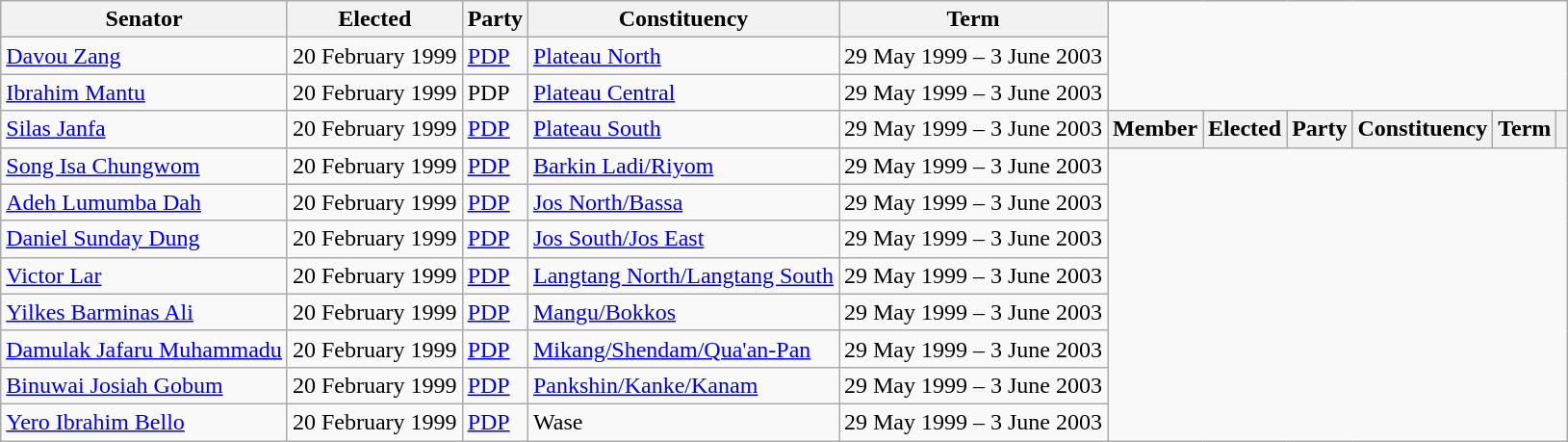<table class="wikitable">
<tr>
<th>Senator</th>
<th>Elected</th>
<th>Party</th>
<th>Constituency</th>
<th>Term</th>
</tr>
<tr>
<td><a href='#'>Davou Zang</a></td>
<td>20 February 1999</td>
<td><a href='#'>PDP</a></td>
<td><a href='#'>Plateau North</a></td>
<td>29 May 1999 – 3 June 2003</td>
</tr>
<tr>
<td><a href='#'>Ibrahim Mantu</a></td>
<td>20 February 1999</td>
<td Peoples Democratic Party (Nigeria)>PDP</td>
<td><a href='#'>Plateau Central</a></td>
<td>29 May 1999 – 3 June 2003</td>
</tr>
<tr>
<td><a href='#'>Silas Janfa</a></td>
<td>20 February 1999</td>
<td><a href='#'>PDP</a></td>
<td><a href='#'>Plateau South</a></td>
<td>29 May 1999 – 3 June 2003</td>
<th>Member</th>
<th>Elected</th>
<th>Party</th>
<th>Constituency</th>
<th>Term</th>
<th></th>
</tr>
<tr>
<td><a href='#'>Song Isa Chungwom</a></td>
<td>20 February 1999</td>
<td><a href='#'>PDP</a></td>
<td><a href='#'>Barkin Ladi/Riyom</a></td>
<td>29 May 1999 – 3 June 2003</td>
</tr>
<tr>
<td><a href='#'>Adeh Lumumba Dah</a></td>
<td>20 February 1999</td>
<td><a href='#'>PDP</a></td>
<td><a href='#'>Jos North/Bassa</a></td>
<td>29 May 1999 – 3 June 2003</td>
</tr>
<tr>
<td><a href='#'>Daniel Sunday Dung</a></td>
<td>20 February 1999</td>
<td><a href='#'>PDP</a></td>
<td><a href='#'>Jos South/Jos East</a></td>
<td>29 May 1999 – 3 June 2003</td>
</tr>
<tr>
<td><a href='#'>Victor Lar</a></td>
<td>20 February 1999</td>
<td><a href='#'>PDP</a></td>
<td><a href='#'>Langtang North/Langtang South</a></td>
<td>29 May 1999 – 3 June 2003</td>
</tr>
<tr>
<td><a href='#'>Yilkes Barminas Ali</a></td>
<td>20 February 1999</td>
<td><a href='#'>PDP</a></td>
<td><a href='#'>Mangu/Bokkos</a></td>
<td>29 May 1999 – 3 June 2003</td>
</tr>
<tr>
<td><a href='#'>Damulak Jafaru Muhammadu</a></td>
<td>20 February 1999</td>
<td><a href='#'>PDP</a></td>
<td><a href='#'>Mikang/Shendam/Qua'an-Pan</a></td>
<td>29 May 1999 – 3 June 2003</td>
</tr>
<tr>
<td><a href='#'>Binuwai Josiah Gobum</a></td>
<td>20 February 1999</td>
<td><a href='#'>PDP</a></td>
<td><a href='#'>Pankshin/Kanke/Kanam</a></td>
<td>29 May 1999 – 3 June 2003</td>
</tr>
<tr>
<td><a href='#'>Yero Ibrahim Bello</a></td>
<td>20 February 1999</td>
<td><a href='#'>PDP</a></td>
<td>Wase</td>
<td>29 May 1999 – 3 June 2003</td>
</tr>
</table>
